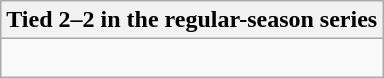<table class="wikitable collapsible collapsed">
<tr>
<th>Tied 2–2 in the regular-season series</th>
</tr>
<tr>
<td><br>


</td>
</tr>
</table>
